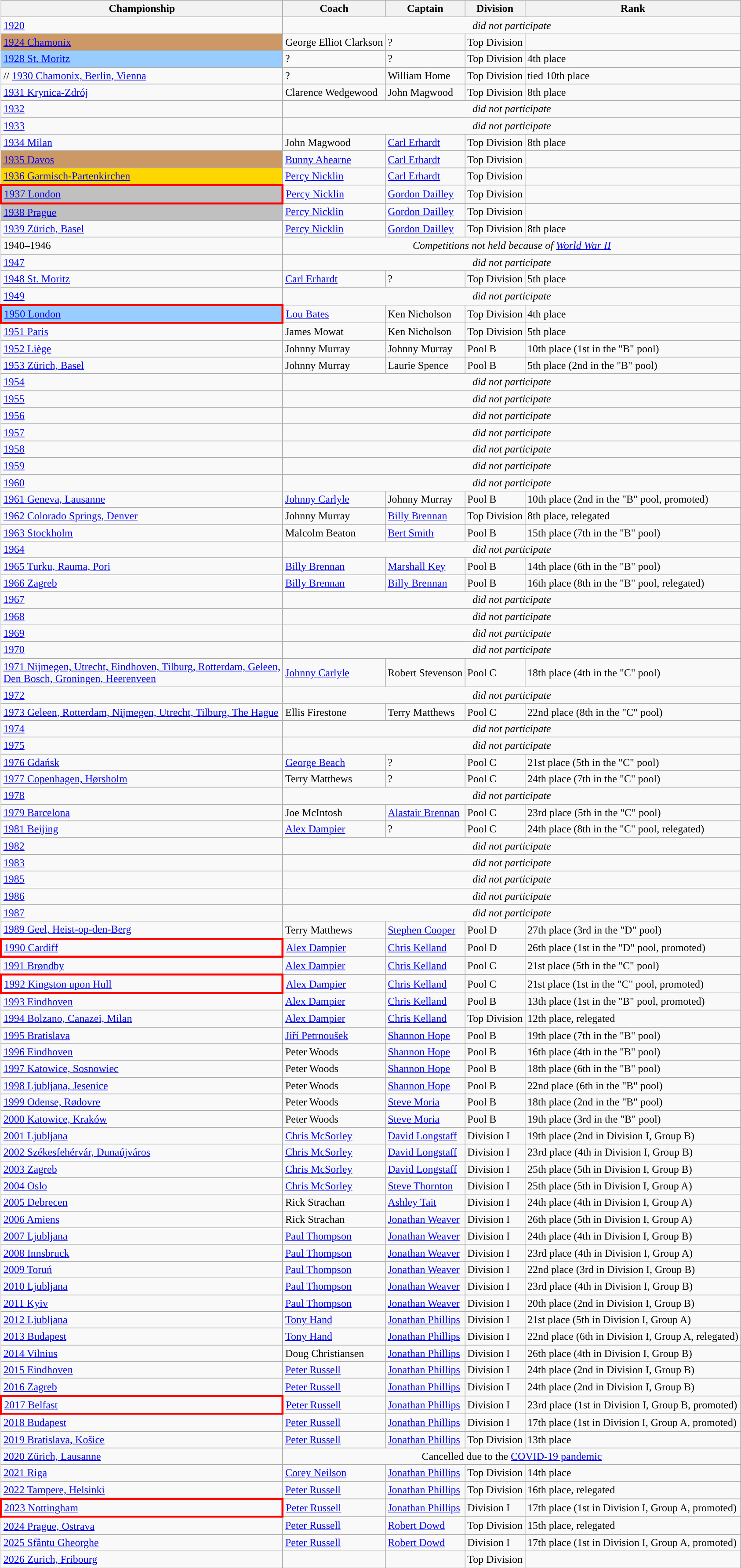<table class="wikitable sortable">
<tr>
<th>Championship</th>
<th>Coach</th>
<th>Captain</th>
<th>Division</th>
<th>Rank</th>
</tr>
<tr>
<td><a href='#'>1920</a></td>
<td colspan=4 align="center"><em>did not participate</em></td>
</tr>
<tr>
<td style="background:#c96;"> <a href='#'>1924 Chamonix</a></td>
<td>George Elliot Clarkson</td>
<td>?</td>
<td>Top Division</td>
<td></td>
</tr>
<tr>
<td style="background:#9acdff;"> <a href='#'>1928 St. Moritz</a></td>
<td>?</td>
<td>?</td>
<td>Top Division</td>
<td>4th place</td>
</tr>
<tr>
<td>// <a href='#'>1930 Chamonix, Berlin, Vienna</a></td>
<td>?</td>
<td>William Home</td>
<td>Top Division</td>
<td>tied 10th place</td>
</tr>
<tr>
<td> <a href='#'>1931 Krynica-Zdrój</a></td>
<td>Clarence Wedgewood</td>
<td>John Magwood</td>
<td>Top Division</td>
<td>8th place</td>
</tr>
<tr>
<td><a href='#'>1932</a></td>
<td colspan=4 align="center"><em>did not participate</em></td>
</tr>
<tr>
<td><a href='#'>1933</a></td>
<td colspan=4 align="center"><em>did not participate</em></td>
</tr>
<tr>
<td> <a href='#'>1934 Milan</a></td>
<td>John Magwood</td>
<td><a href='#'>Carl Erhardt</a></td>
<td>Top Division</td>
<td>8th place</td>
</tr>
<tr>
<td style="background:#c96;"> <a href='#'>1935 Davos</a></td>
<td><a href='#'>Bunny Ahearne</a></td>
<td><a href='#'>Carl Erhardt</a></td>
<td>Top Division</td>
<td></td>
</tr>
<tr>
<td bgcolor=gold> <a href='#'>1936 Garmisch-Partenkirchen</a></td>
<td><a href='#'>Percy Nicklin</a></td>
<td><a href='#'>Carl Erhardt</a></td>
<td>Top Division</td>
<td></td>
</tr>
<tr>
<td style="border:3px solid red;background:#C0C0C0;"> <a href='#'>1937 London</a></td>
<td><a href='#'>Percy Nicklin</a></td>
<td><a href='#'>Gordon Dailley</a></td>
<td>Top Division</td>
<td></td>
</tr>
<tr>
<td style="background:silver;"> <a href='#'>1938 Prague</a></td>
<td><a href='#'>Percy Nicklin</a></td>
<td><a href='#'>Gordon Dailley</a></td>
<td>Top Division</td>
<td></td>
</tr>
<tr>
<td> <a href='#'>1939 Zürich, Basel</a></td>
<td><a href='#'>Percy Nicklin</a></td>
<td><a href='#'>Gordon Dailley</a></td>
<td>Top Division</td>
<td>8th place</td>
</tr>
<tr>
<td>1940–1946</td>
<td colspan=4 align="center"><em>Competitions not held because of <a href='#'>World War II</a></em></td>
</tr>
<tr>
<td><a href='#'>1947</a></td>
<td colspan=4 align="center"><em>did not participate</em></td>
</tr>
<tr>
<td> <a href='#'>1948 St. Moritz</a></td>
<td><a href='#'>Carl Erhardt</a></td>
<td>?</td>
<td>Top Division</td>
<td>5th place</td>
</tr>
<tr>
<td><a href='#'>1949</a></td>
<td colspan=4 align="center"><em>did not participate</em></td>
</tr>
<tr>
<td style="border:3px solid red;background:#9acdff;"> <a href='#'>1950 London</a></td>
<td><a href='#'>Lou Bates</a></td>
<td>Ken Nicholson</td>
<td>Top Division</td>
<td>4th place</td>
</tr>
<tr>
<td> <a href='#'>1951 Paris</a></td>
<td>James Mowat</td>
<td>Ken Nicholson</td>
<td>Top Division</td>
<td>5th place</td>
</tr>
<tr>
<td> <a href='#'>1952 Liège</a></td>
<td>Johnny Murray</td>
<td>Johnny Murray</td>
<td>Pool B</td>
<td>10th place (1st in the "B" pool)</td>
</tr>
<tr>
<td> <a href='#'>1953 Zürich, Basel</a></td>
<td>Johnny Murray</td>
<td>Laurie Spence</td>
<td>Pool B</td>
<td>5th place (2nd in the "B" pool)</td>
</tr>
<tr>
<td><a href='#'>1954</a></td>
<td colspan=4 align="center"><em>did not participate</em></td>
</tr>
<tr>
<td><a href='#'>1955</a></td>
<td colspan=4 align="center"><em>did not participate</em></td>
</tr>
<tr>
<td><a href='#'>1956</a></td>
<td colspan=4 align="center"><em>did not participate</em></td>
</tr>
<tr>
<td><a href='#'>1957</a></td>
<td colspan=4 align="center"><em>did not participate</em></td>
</tr>
<tr>
<td><a href='#'>1958</a></td>
<td colspan=4 align="center"><em>did not participate</em></td>
</tr>
<tr>
<td><a href='#'>1959</a></td>
<td colspan=4 align="center"><em>did not participate</em></td>
</tr>
<tr>
<td><a href='#'>1960</a></td>
<td colspan=4 align="center"><em>did not participate</em></td>
</tr>
<tr>
<td> <a href='#'>1961 Geneva, Lausanne</a></td>
<td><a href='#'>Johnny Carlyle</a></td>
<td>Johnny Murray</td>
<td>Pool B</td>
<td>10th place (2nd in the "B" pool, promoted)</td>
</tr>
<tr>
<td> <a href='#'>1962 Colorado Springs, Denver</a></td>
<td>Johnny Murray</td>
<td><a href='#'>Billy Brennan</a></td>
<td>Top Division</td>
<td>8th place, relegated</td>
</tr>
<tr>
<td> <a href='#'>1963 Stockholm</a></td>
<td>Malcolm Beaton</td>
<td><a href='#'>Bert Smith</a></td>
<td>Pool B</td>
<td>15th place (7th in the "B" pool)</td>
</tr>
<tr>
<td><a href='#'>1964</a></td>
<td colspan=4 align="center"><em>did not participate</em></td>
</tr>
<tr>
<td> <a href='#'>1965 Turku, Rauma, Pori</a></td>
<td><a href='#'>Billy Brennan</a></td>
<td><a href='#'>Marshall Key</a></td>
<td>Pool B</td>
<td>14th place (6th in the "B" pool)</td>
</tr>
<tr>
<td> <a href='#'>1966 Zagreb</a></td>
<td><a href='#'>Billy Brennan</a></td>
<td><a href='#'>Billy Brennan</a></td>
<td>Pool B</td>
<td>16th place (8th in the "B" pool, relegated)</td>
</tr>
<tr>
<td><a href='#'>1967</a></td>
<td colspan=4 align="center"><em>did not participate</em></td>
</tr>
<tr>
<td><a href='#'>1968</a></td>
<td colspan=4 align="center"><em>did not participate</em></td>
</tr>
<tr>
<td><a href='#'>1969</a></td>
<td colspan=4 align="center"><em>did not participate</em></td>
</tr>
<tr>
<td><a href='#'>1970</a></td>
<td colspan=4 align="center"><em>did not participate</em></td>
</tr>
<tr>
<td> <a href='#'>1971 Nijmegen, Utrecht, Eindhoven, Tilburg, Rotterdam, Geleen,<br>Den Bosch, Groningen, Heerenveen</a></td>
<td><a href='#'>Johnny Carlyle</a></td>
<td>Robert Stevenson</td>
<td>Pool C</td>
<td>18th place (4th in the "C" pool)</td>
</tr>
<tr>
<td><a href='#'>1972</a></td>
<td colspan=4 align="center"><em>did not participate</em></td>
</tr>
<tr>
<td> <a href='#'>1973 Geleen, Rotterdam, Nijmegen, Utrecht, Tilburg, The Hague</a></td>
<td>Ellis Firestone</td>
<td>Terry Matthews</td>
<td>Pool C</td>
<td>22nd place (8th in the "C" pool)</td>
</tr>
<tr>
<td><a href='#'>1974</a></td>
<td colspan=4 align="center"><em>did not participate</em></td>
</tr>
<tr>
<td><a href='#'>1975</a></td>
<td colspan=4 align="center"><em>did not participate</em></td>
</tr>
<tr>
<td> <a href='#'>1976 Gdańsk</a></td>
<td><a href='#'>George Beach</a></td>
<td>?</td>
<td>Pool C</td>
<td>21st place (5th in the "C" pool)</td>
</tr>
<tr>
<td> <a href='#'>1977 Copenhagen, Hørsholm</a></td>
<td>Terry Matthews</td>
<td>?</td>
<td>Pool C</td>
<td>24th place (7th in the "C" pool)</td>
</tr>
<tr>
<td><a href='#'>1978</a></td>
<td colspan=4 align="center"><em>did not participate</em></td>
</tr>
<tr>
<td> <a href='#'>1979 Barcelona</a></td>
<td>Joe McIntosh</td>
<td><a href='#'>Alastair Brennan</a></td>
<td>Pool C</td>
<td>23rd place (5th in the "C" pool)</td>
</tr>
<tr>
<td> <a href='#'>1981 Beijing</a></td>
<td><a href='#'>Alex Dampier</a></td>
<td>?</td>
<td>Pool C</td>
<td>24th place (8th in the "C" pool, relegated)</td>
</tr>
<tr>
<td><a href='#'>1982</a></td>
<td colspan=4 align="center"><em>did not participate</em></td>
</tr>
<tr>
<td><a href='#'>1983</a></td>
<td colspan=4 align="center"><em>did not participate</em></td>
</tr>
<tr>
<td><a href='#'>1985</a></td>
<td colspan=4 align="center"><em>did not participate</em></td>
</tr>
<tr>
<td><a href='#'>1986</a></td>
<td colspan=4 align="center"><em>did not participate</em></td>
</tr>
<tr>
<td><a href='#'>1987</a></td>
<td colspan=4 align="center"><em>did not participate</em></td>
</tr>
<tr>
<td> <a href='#'>1989 Geel, Heist-op-den-Berg</a></td>
<td>Terry Matthews</td>
<td><a href='#'>Stephen Cooper</a></td>
<td>Pool D</td>
<td>27th place (3rd in the "D" pool)</td>
</tr>
<tr>
<td style="border:3px solid red;"> <a href='#'>1990 Cardiff</a></td>
<td><a href='#'>Alex Dampier</a></td>
<td><a href='#'>Chris Kelland</a></td>
<td>Pool D</td>
<td>26th place (1st in the "D" pool, promoted)</td>
</tr>
<tr>
<td> <a href='#'>1991 Brøndby</a></td>
<td><a href='#'>Alex Dampier</a></td>
<td><a href='#'>Chris Kelland</a></td>
<td>Pool C</td>
<td>21st place (5th in the "C" pool)</td>
</tr>
<tr>
<td style="border:3px solid red;"> <a href='#'>1992 Kingston upon Hull</a></td>
<td><a href='#'>Alex Dampier</a></td>
<td><a href='#'>Chris Kelland</a></td>
<td>Pool C</td>
<td>21st place (1st in the "C" pool, promoted)</td>
</tr>
<tr>
<td> <a href='#'>1993 Eindhoven</a></td>
<td><a href='#'>Alex Dampier</a></td>
<td><a href='#'>Chris Kelland</a></td>
<td>Pool B</td>
<td>13th place (1st in the "B" pool, promoted)</td>
</tr>
<tr>
<td> <a href='#'>1994 Bolzano, Canazei, Milan</a></td>
<td><a href='#'>Alex Dampier</a></td>
<td><a href='#'>Chris Kelland</a></td>
<td>Top Division</td>
<td>12th place, relegated</td>
</tr>
<tr>
<td> <a href='#'>1995 Bratislava</a></td>
<td><a href='#'>Jiří Petrnoušek</a></td>
<td><a href='#'>Shannon Hope</a></td>
<td>Pool B</td>
<td>19th place (7th in the "B" pool)</td>
</tr>
<tr>
<td> <a href='#'>1996 Eindhoven</a></td>
<td>Peter Woods</td>
<td><a href='#'>Shannon Hope</a></td>
<td>Pool B</td>
<td>16th place (4th in the "B" pool)</td>
</tr>
<tr>
<td> <a href='#'>1997 Katowice, Sosnowiec</a></td>
<td>Peter Woods</td>
<td><a href='#'>Shannon Hope</a></td>
<td>Pool B</td>
<td>18th place (6th in the "B" pool)</td>
</tr>
<tr>
<td> <a href='#'>1998 Ljubljana, Jesenice</a></td>
<td>Peter Woods</td>
<td><a href='#'>Shannon Hope</a></td>
<td>Pool B</td>
<td>22nd place (6th in the "B" pool)</td>
</tr>
<tr>
<td> <a href='#'>1999 Odense, Rødovre</a></td>
<td>Peter Woods</td>
<td><a href='#'>Steve Moria</a></td>
<td>Pool B</td>
<td>18th place (2nd in the "B" pool)</td>
</tr>
<tr>
<td> <a href='#'>2000 Katowice, Kraków</a></td>
<td>Peter Woods</td>
<td><a href='#'>Steve Moria</a></td>
<td>Pool B</td>
<td>19th place (3rd in the "B" pool)</td>
</tr>
<tr>
<td> <a href='#'>2001 Ljubljana</a></td>
<td><a href='#'>Chris McSorley</a></td>
<td><a href='#'>David Longstaff</a></td>
<td>Division I</td>
<td>19th place (2nd in Division I, Group B)</td>
</tr>
<tr>
<td> <a href='#'>2002 Székesfehérvár, Dunaújváros</a></td>
<td><a href='#'>Chris McSorley</a></td>
<td><a href='#'>David Longstaff</a></td>
<td>Division I</td>
<td>23rd place (4th in Division I, Group B)</td>
</tr>
<tr>
<td> <a href='#'>2003 Zagreb</a></td>
<td><a href='#'>Chris McSorley</a></td>
<td><a href='#'>David Longstaff</a></td>
<td>Division I</td>
<td>25th place (5th in Division I, Group B)</td>
</tr>
<tr>
<td> <a href='#'>2004 Oslo</a></td>
<td><a href='#'>Chris McSorley</a></td>
<td><a href='#'>Steve Thornton</a></td>
<td>Division I</td>
<td>25th place (5th in Division I, Group A)</td>
</tr>
<tr>
<td> <a href='#'>2005 Debrecen</a></td>
<td>Rick Strachan</td>
<td><a href='#'>Ashley Tait</a></td>
<td>Division I</td>
<td>24th place (4th in Division I, Group A)</td>
</tr>
<tr>
<td> <a href='#'>2006 Amiens</a></td>
<td>Rick Strachan</td>
<td><a href='#'>Jonathan Weaver</a></td>
<td>Division I</td>
<td>26th place (5th in Division I, Group A)</td>
</tr>
<tr>
<td> <a href='#'>2007 Ljubljana</a></td>
<td><a href='#'>Paul Thompson</a></td>
<td><a href='#'>Jonathan Weaver</a></td>
<td>Division I</td>
<td>24th place (4th in Division I, Group B)</td>
</tr>
<tr>
<td> <a href='#'>2008 Innsbruck</a></td>
<td><a href='#'>Paul Thompson</a></td>
<td><a href='#'>Jonathan Weaver</a></td>
<td>Division I</td>
<td>23rd place (4th in Division I, Group A)</td>
</tr>
<tr>
<td> <a href='#'>2009 Toruń</a></td>
<td><a href='#'>Paul Thompson</a></td>
<td><a href='#'>Jonathan Weaver</a></td>
<td>Division I</td>
<td>22nd place (3rd in Division I, Group B)</td>
</tr>
<tr>
<td> <a href='#'>2010 Ljubljana</a></td>
<td><a href='#'>Paul Thompson</a></td>
<td><a href='#'>Jonathan Weaver</a></td>
<td>Division I</td>
<td>23rd place (4th in Division I, Group B)</td>
</tr>
<tr>
<td> <a href='#'>2011 Kyiv</a></td>
<td><a href='#'>Paul Thompson</a></td>
<td><a href='#'>Jonathan Weaver</a></td>
<td>Division I</td>
<td>20th place (2nd in Division I, Group B)</td>
</tr>
<tr>
<td> <a href='#'>2012 Ljubljana</a></td>
<td><a href='#'>Tony Hand</a></td>
<td><a href='#'>Jonathan Phillips</a></td>
<td>Division I</td>
<td>21st place (5th in Division I, Group A)</td>
</tr>
<tr>
<td> <a href='#'>2013  Budapest</a></td>
<td><a href='#'>Tony Hand</a></td>
<td><a href='#'>Jonathan Phillips</a></td>
<td>Division I</td>
<td>22nd place (6th in Division I, Group A, relegated)</td>
</tr>
<tr>
<td> <a href='#'>2014 Vilnius</a></td>
<td>Doug Christiansen</td>
<td><a href='#'>Jonathan Phillips</a></td>
<td>Division I</td>
<td>26th place (4th in Division I, Group B)</td>
</tr>
<tr>
<td> <a href='#'>2015 Eindhoven</a></td>
<td><a href='#'>Peter Russell</a></td>
<td><a href='#'>Jonathan Phillips</a></td>
<td>Division I</td>
<td>24th place (2nd in Division I, Group B)</td>
</tr>
<tr>
<td> <a href='#'>2016 Zagreb</a></td>
<td><a href='#'>Peter Russell</a></td>
<td><a href='#'>Jonathan Phillips</a></td>
<td>Division I</td>
<td>24th place (2nd in Division I, Group B)</td>
</tr>
<tr>
<td style="border:3px solid red;"> <a href='#'>2017 Belfast</a></td>
<td><a href='#'>Peter Russell</a></td>
<td><a href='#'>Jonathan Phillips</a></td>
<td>Division I</td>
<td>23rd place (1st in Division I, Group B, promoted)</td>
</tr>
<tr>
<td> <a href='#'>2018 Budapest</a></td>
<td><a href='#'>Peter Russell</a></td>
<td><a href='#'>Jonathan Phillips</a></td>
<td>Division I</td>
<td>17th place (1st in Division I, Group A, promoted)</td>
</tr>
<tr>
<td> <a href='#'>2019 Bratislava, Košice</a></td>
<td><a href='#'>Peter Russell</a></td>
<td><a href='#'>Jonathan Phillips</a></td>
<td>Top Division</td>
<td>13th place</td>
</tr>
<tr>
<td> <a href='#'>2020 Zürich, Lausanne</a></td>
<td colspan=4 align=center>Cancelled due to the <a href='#'>COVID-19 pandemic</a></td>
</tr>
<tr>
<td> <a href='#'>2021 Riga</a></td>
<td><a href='#'>Corey Neilson</a></td>
<td><a href='#'>Jonathan Phillips</a></td>
<td>Top Division</td>
<td>14th place</td>
</tr>
<tr>
<td> <a href='#'>2022 Tampere, Helsinki</a></td>
<td><a href='#'>Peter Russell</a></td>
<td><a href='#'>Jonathan Phillips</a></td>
<td>Top Division</td>
<td>16th place, relegated</td>
</tr>
<tr>
<td style="border:3px solid red;"> <a href='#'>2023 Nottingham</a></td>
<td><a href='#'>Peter Russell</a></td>
<td><a href='#'>Jonathan Phillips</a></td>
<td>Division I</td>
<td>17th place (1st in Division I, Group A, promoted)</td>
</tr>
<tr>
<td> <a href='#'>2024 Prague, Ostrava</a></td>
<td><a href='#'>Peter Russell</a></td>
<td><a href='#'>Robert Dowd</a></td>
<td>Top Division</td>
<td>15th place, relegated</td>
</tr>
<tr>
<td> <a href='#'>2025 Sfântu Gheorghe</a></td>
<td><a href='#'>Peter Russell</a></td>
<td><a href='#'>Robert Dowd</a></td>
<td>Division I</td>
<td>17th place (1st in Division I, Group A, promoted)</td>
</tr>
<tr>
<td> <a href='#'>2026 Zurich, Fribourg</a></td>
<td></td>
<td></td>
<td>Top Division</td>
<td></td>
</tr>
</table>
